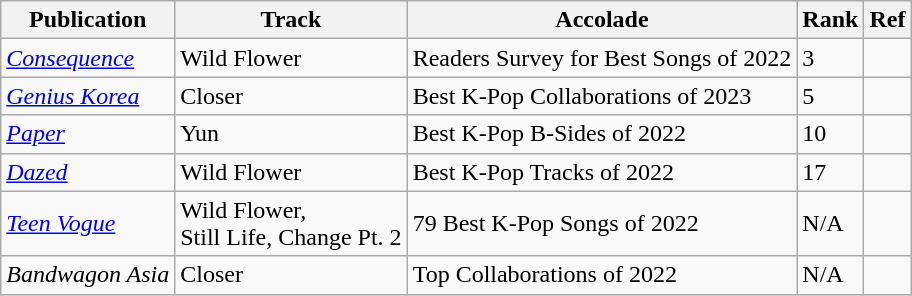<table class="wikitable">
<tr>
<th>Publication</th>
<th>Track</th>
<th>Accolade</th>
<th>Rank</th>
<th>Ref</th>
</tr>
<tr>
<td><em><a href='#'>Consequence</a></em></td>
<td>Wild Flower</td>
<td>Readers Survey for Best Songs of 2022</td>
<td>3</td>
<td></td>
</tr>
<tr>
<td><em><a href='#'>Genius Korea</a></em></td>
<td>Closer</td>
<td>Best K-Pop Collaborations of 2023</td>
<td>5</td>
<td></td>
</tr>
<tr>
<td><em><a href='#'>Paper</a></em></td>
<td>Yun</td>
<td>Best K-Pop B-Sides of 2022</td>
<td>10</td>
<td></td>
</tr>
<tr>
<td><em><a href='#'>Dazed</a></em></td>
<td>Wild Flower</td>
<td>Best K-Pop Tracks of 2022</td>
<td>17</td>
<td></td>
</tr>
<tr>
<td><em><a href='#'>Teen Vogue</a></em></td>
<td>Wild Flower,<br>Still Life, 
Change Pt. 2</td>
<td>79 Best K-Pop Songs of 2022</td>
<td>N/A</td>
<td></td>
</tr>
<tr>
<td><em>Bandwagon Asia</em></td>
<td>Closer</td>
<td>Top Collaborations of 2022</td>
<td>N/A</td>
<td></td>
</tr>
</table>
